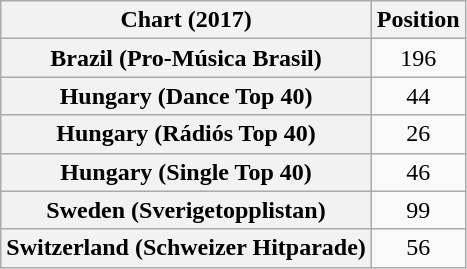<table class="wikitable sortable plainrowheaders" style="text-align:center">
<tr>
<th scope="col">Chart (2017)</th>
<th scope="col">Position</th>
</tr>
<tr>
<th scope="row">Brazil (Pro-Música Brasil)</th>
<td>196</td>
</tr>
<tr>
<th scope="row">Hungary (Dance Top 40)</th>
<td>44</td>
</tr>
<tr>
<th scope="row">Hungary (Rádiós Top 40)</th>
<td>26</td>
</tr>
<tr>
<th scope="row">Hungary (Single Top 40)</th>
<td>46</td>
</tr>
<tr>
<th scope="row">Sweden (Sverigetopplistan)</th>
<td>99</td>
</tr>
<tr>
<th scope="row">Switzerland (Schweizer Hitparade)</th>
<td>56</td>
</tr>
</table>
